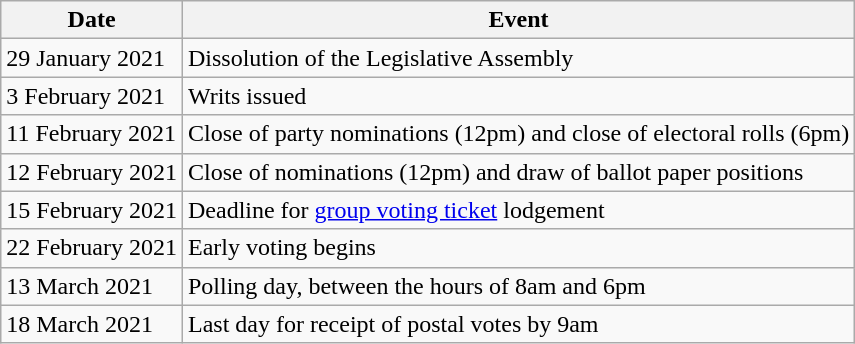<table class="wikitable">
<tr>
<th>Date</th>
<th>Event</th>
</tr>
<tr>
<td>29 January 2021</td>
<td>Dissolution of the Legislative Assembly</td>
</tr>
<tr>
<td>3 February 2021</td>
<td>Writs issued</td>
</tr>
<tr>
<td>11 February 2021</td>
<td>Close of party nominations (12pm) and close of electoral rolls (6pm)</td>
</tr>
<tr>
<td>12 February 2021</td>
<td>Close of nominations (12pm) and draw of ballot paper positions</td>
</tr>
<tr>
<td>15 February 2021</td>
<td>Deadline for <a href='#'>group voting ticket</a> lodgement</td>
</tr>
<tr>
<td>22 February 2021</td>
<td>Early voting begins</td>
</tr>
<tr>
<td>13 March 2021</td>
<td>Polling day, between the hours of 8am and 6pm</td>
</tr>
<tr>
<td>18 March 2021</td>
<td>Last day for receipt of postal votes by 9am</td>
</tr>
</table>
